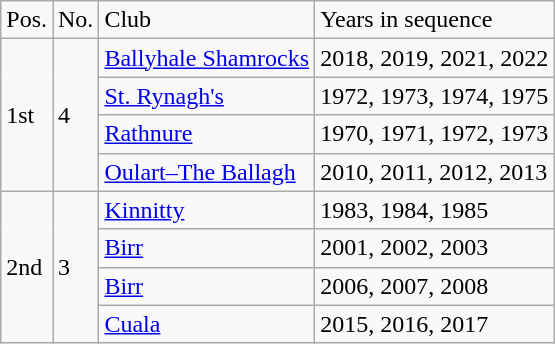<table class="wikitable">
<tr>
<td>Pos.</td>
<td>No.</td>
<td>Club</td>
<td>Years in sequence</td>
</tr>
<tr>
<td rowspan=4>1st</td>
<td rowspan=4>4</td>
<td><a href='#'>Ballyhale Shamrocks</a></td>
<td>2018, 2019, 2021, 2022</td>
</tr>
<tr>
<td><a href='#'>St. Rynagh's</a></td>
<td>1972, 1973, 1974, 1975</td>
</tr>
<tr>
<td><a href='#'>Rathnure</a></td>
<td>1970, 1971, 1972, 1973</td>
</tr>
<tr>
<td><a href='#'>Oulart–The Ballagh</a></td>
<td>2010, 2011, 2012, 2013</td>
</tr>
<tr>
<td rowspan=4>2nd</td>
<td rowspan=4>3</td>
<td><a href='#'>Kinnitty</a></td>
<td>1983, 1984, 1985</td>
</tr>
<tr>
<td><a href='#'>Birr</a></td>
<td>2001, 2002, 2003</td>
</tr>
<tr>
<td><a href='#'>Birr</a></td>
<td>2006, 2007, 2008</td>
</tr>
<tr>
<td><a href='#'>Cuala</a></td>
<td>2015, 2016, 2017</td>
</tr>
</table>
